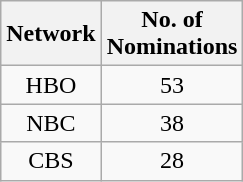<table class="wikitable">
<tr>
<th>Network</th>
<th>No. of<br>Nominations</th>
</tr>
<tr style="text-align:center">
<td>HBO</td>
<td>53</td>
</tr>
<tr style="text-align:center">
<td>NBC</td>
<td>38</td>
</tr>
<tr style="text-align:center">
<td>CBS</td>
<td>28</td>
</tr>
</table>
